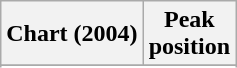<table class="wikitable sortable plainrowheaders" style="text-align:center">
<tr>
<th scope="col">Chart (2004)</th>
<th scope="col">Peak<br> position</th>
</tr>
<tr>
</tr>
<tr>
</tr>
<tr>
</tr>
</table>
